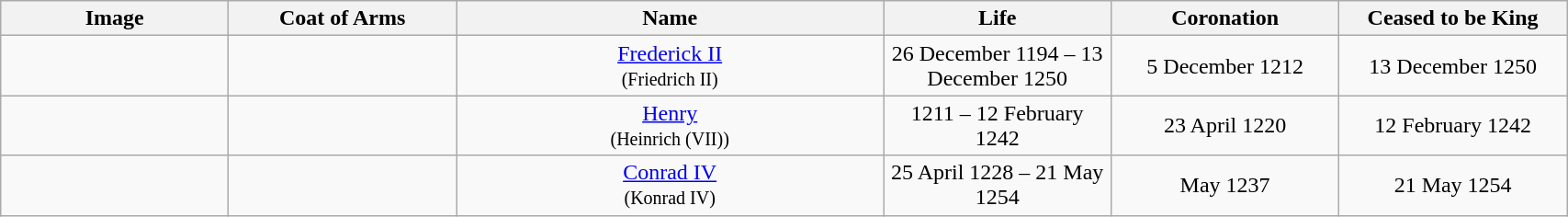<table width=90% class="wikitable">
<tr>
<th width=8%>Image</th>
<th width=8%>Coat of Arms</th>
<th width=15%>Name</th>
<th width=8%>Life</th>
<th width=8%>Coronation</th>
<th width=8%>Ceased to be King</th>
</tr>
<tr>
<td></td>
<td></td>
<td align="center"><a href='#'>Frederick II</a><br><small>(Friedrich II)</small></td>
<td align="center">26 December 1194 – 13 December 1250</td>
<td align="center">5 December 1212</td>
<td align="center">13 December 1250</td>
</tr>
<tr>
<td></td>
<td></td>
<td align="center"><a href='#'>Henry</a><br><small>(Heinrich (VII))</small></td>
<td align="center">1211 – 12 February 1242</td>
<td align="center">23 April 1220</td>
<td align="center">12 February 1242</td>
</tr>
<tr>
<td></td>
<td></td>
<td align="center"><a href='#'>Conrad IV</a><br><small>(Konrad IV)</small></td>
<td align="center">25 April 1228 – 21 May 1254</td>
<td align="center">May 1237</td>
<td align="center">21 May 1254</td>
</tr>
</table>
